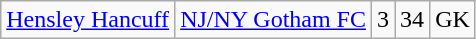<table class="wikitable" style="text-align:center;">
<tr>
<td><a href='#'>Hensley Hancuff</a></td>
<td><a href='#'>NJ/NY Gotham FC</a></td>
<td>3</td>
<td>34</td>
<td>GK</td>
</tr>
</table>
